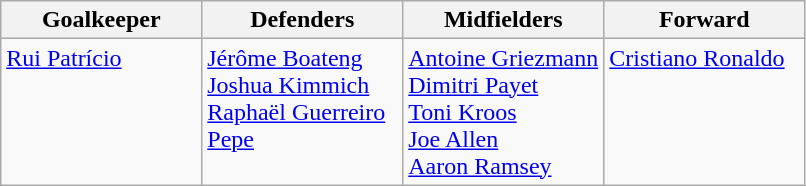<table class="wikitable">
<tr>
<th style="width:25%;">Goalkeeper</th>
<th style="width:25%;">Defenders</th>
<th style="width:25%;">Midfielders</th>
<th style="width:25%;">Forward</th>
</tr>
<tr style="vertical-align:top;">
<td> <a href='#'>Rui Patrício</a></td>
<td> <a href='#'>Jérôme Boateng</a><br> <a href='#'>Joshua Kimmich</a><br> <a href='#'>Raphaël Guerreiro</a><br> <a href='#'>Pepe</a></td>
<td> <a href='#'>Antoine Griezmann</a><br> <a href='#'>Dimitri Payet</a><br> <a href='#'>Toni Kroos</a><br> <a href='#'>Joe Allen</a><br> <a href='#'>Aaron Ramsey</a></td>
<td> <a href='#'>Cristiano Ronaldo</a></td>
</tr>
</table>
